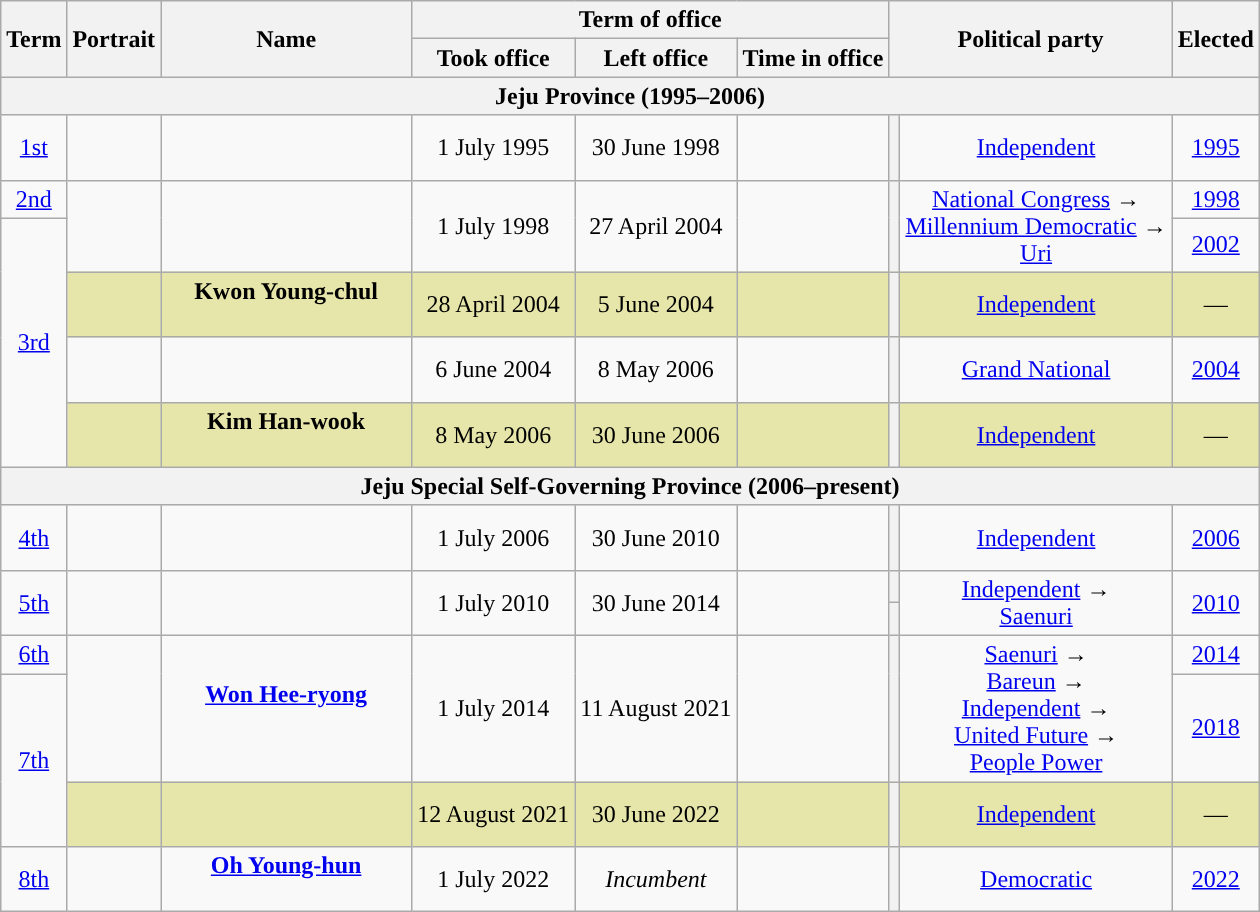<table class="wikitable" style="text-align:center">
<tr>
<th rowspan="2">Term</th>
<th rowspan="2">Portrait</th>
<th rowspan="2" width="160">Name<br></th>
<th colspan="3">Term of office</th>
<th colspan="2" rowspan="2">Political party</th>
<th rowspan="2">Elected</th>
</tr>
<tr>
<th>Took office</th>
<th>Left office</th>
<th>Time in office</th>
</tr>
<tr>
<th colspan="9">Jeju Province (1995–2006)</th>
</tr>
<tr>
<td><a href='#'>1st</a></td>
<td></td>
<td><strong></strong><br><br></td>
<td>1 July 1995</td>
<td>30 June 1998</td>
<td></td>
<th style="background:"></th>
<td><a href='#'>Independent</a></td>
<td><a href='#'>1995</a></td>
</tr>
<tr>
<td><a href='#'>2nd</a></td>
<td rowspan="2"></td>
<td rowspan="2"><strong></strong><br><br></td>
<td rowspan="2">1 July 1998</td>
<td rowspan="2">27 April 2004</td>
<td rowspan="2"></td>
<th rowspan="2" style="background:"></th>
<td rowspan="2"><a href='#'>National Congress</a> →<br><a href='#'>Millennium Democratic</a> →<br><a href='#'>Uri</a></td>
<td><a href='#'>1998</a></td>
</tr>
<tr>
<td rowspan="4"><a href='#'>3rd</a></td>
<td><a href='#'>2002</a></td>
</tr>
<tr style="background:#E6E6AA;">
<td></td>
<td><strong>Kwon Young-chul</strong><br><br></td>
<td>28 April 2004</td>
<td>5 June 2004</td>
<td></td>
<th style="background:"></th>
<td><a href='#'>Independent</a></td>
<td>—</td>
</tr>
<tr>
<td></td>
<td><strong></strong><br><br></td>
<td>6 June 2004</td>
<td>8 May 2006</td>
<td></td>
<th style="background:"></th>
<td><a href='#'>Grand National</a></td>
<td><a href='#'>2004 </a></td>
</tr>
<tr style="background:#E6E6AA;">
<td></td>
<td><strong>Kim Han-wook</strong><br><br></td>
<td>8 May 2006</td>
<td>30 June 2006</td>
<td></td>
<th style="background:"></th>
<td><a href='#'>Independent</a></td>
<td>—</td>
</tr>
<tr>
<th colspan="9">Jeju Special Self-Governing Province (2006–present)</th>
</tr>
<tr>
<td><a href='#'>4th</a></td>
<td></td>
<td><strong></strong><br><br></td>
<td>1 July 2006</td>
<td>30 June 2010</td>
<td></td>
<th style="background:"></th>
<td><a href='#'>Independent</a></td>
<td><a href='#'>2006</a></td>
</tr>
<tr>
<td rowspan="2"><a href='#'>5th</a></td>
<td rowspan="2"></td>
<td rowspan="2"><strong></strong><br><br></td>
<td rowspan="2">1 July 2010</td>
<td rowspan="2">30 June 2014</td>
<td rowspan="2"></td>
<th style="background:"></th>
<td rowspan="2"><a href='#'>Independent</a> →<br><a href='#'>Saenuri</a></td>
<td rowspan="2"><a href='#'>2010</a></td>
</tr>
<tr>
<th style="background:"></th>
</tr>
<tr>
<td><a href='#'>6th</a></td>
<td rowspan="2"></td>
<td rowspan="2"><strong><a href='#'>Won Hee-ryong</a></strong><br><br></td>
<td rowspan="2">1 July 2014</td>
<td rowspan="2">11 August 2021</td>
<td rowspan="2"></td>
<th rowspan="2" style="background:"></th>
<td rowspan="2"><a href='#'>Saenuri</a> →<br><a href='#'>Bareun</a> →<br><a href='#'>Independent</a> →<br><a href='#'>United Future</a> →<br><a href='#'>People Power</a></td>
<td><a href='#'>2014</a></td>
</tr>
<tr>
<td rowspan="2"><a href='#'>7th</a></td>
<td><a href='#'>2018</a></td>
</tr>
<tr style="background:#E6E6AA;">
<td></td>
<td><strong></strong><br><br></td>
<td>12 August 2021</td>
<td>30 June 2022</td>
<td></td>
<th style="background:"></th>
<td><a href='#'>Independent</a></td>
<td>—</td>
</tr>
<tr>
<td><a href='#'>8th</a></td>
<td></td>
<td><strong><a href='#'>Oh Young-hun</a></strong><br><br></td>
<td>1 July 2022</td>
<td><em>Incumbent</em></td>
<td></td>
<th style="background:"></th>
<td><a href='#'>Democratic</a></td>
<td><a href='#'>2022</a></td>
</tr>
</table>
